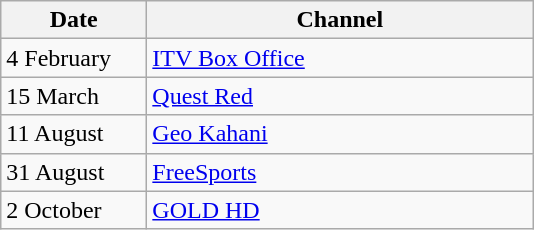<table class="wikitable">
<tr>
<th width=90>Date</th>
<th width=250>Channel</th>
</tr>
<tr>
<td>4 February</td>
<td><a href='#'>ITV Box Office</a></td>
</tr>
<tr>
<td>15 March</td>
<td><a href='#'>Quest Red</a></td>
</tr>
<tr>
<td>11 August</td>
<td><a href='#'>Geo Kahani</a></td>
</tr>
<tr>
<td>31 August</td>
<td><a href='#'>FreeSports</a></td>
</tr>
<tr>
<td>2 October</td>
<td><a href='#'>GOLD HD</a></td>
</tr>
</table>
